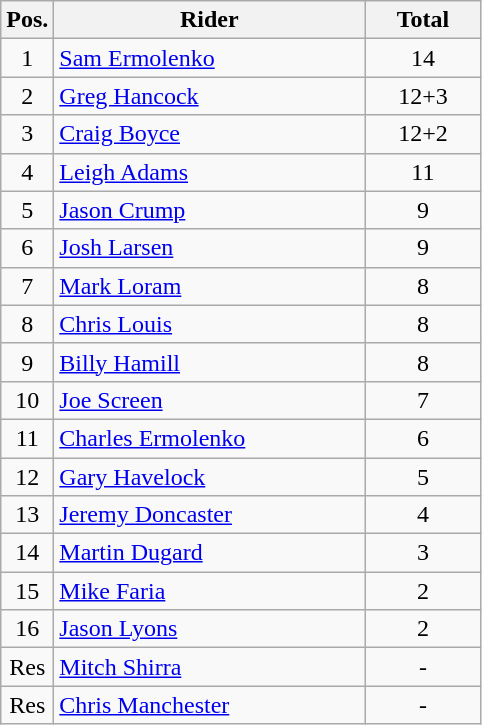<table class=wikitable>
<tr>
<th width=25px>Pos.</th>
<th width=200px>Rider</th>
<th width=70px>Total</th>
</tr>
<tr align=center >
<td>1</td>
<td align=left> <a href='#'>Sam Ermolenko</a></td>
<td>14</td>
</tr>
<tr align=center >
<td>2</td>
<td align=left> <a href='#'>Greg Hancock</a></td>
<td>12+3</td>
</tr>
<tr align=center >
<td>3</td>
<td align=left> <a href='#'>Craig Boyce</a></td>
<td>12+2</td>
</tr>
<tr align=center >
<td>4</td>
<td align=left> <a href='#'>Leigh Adams</a></td>
<td>11</td>
</tr>
<tr align=center  >
<td>5</td>
<td align=left> <a href='#'>Jason Crump</a></td>
<td>9</td>
</tr>
<tr align=center >
<td>6</td>
<td align=left> <a href='#'>Josh Larsen</a></td>
<td>9</td>
</tr>
<tr align=center >
<td>7</td>
<td align=left> <a href='#'>Mark Loram</a></td>
<td>8</td>
</tr>
<tr align=center >
<td>8</td>
<td align=left> <a href='#'>Chris Louis</a></td>
<td>8</td>
</tr>
<tr align=center >
<td>9</td>
<td align=left> <a href='#'>Billy Hamill</a></td>
<td>8</td>
</tr>
<tr align=center >
<td>10</td>
<td align=left> <a href='#'>Joe Screen</a></td>
<td>7</td>
</tr>
<tr align=center>
<td>11</td>
<td align=left> <a href='#'>Charles Ermolenko</a></td>
<td>6</td>
</tr>
<tr align=center>
<td>12</td>
<td align=left> <a href='#'>Gary Havelock</a></td>
<td>5</td>
</tr>
<tr align=center>
<td>13</td>
<td align=left> <a href='#'>Jeremy Doncaster</a></td>
<td>4</td>
</tr>
<tr align=center>
<td>14</td>
<td align=left> <a href='#'>Martin Dugard</a></td>
<td>3</td>
</tr>
<tr align=center>
<td>15</td>
<td align=left> <a href='#'>Mike Faria</a></td>
<td>2</td>
</tr>
<tr align=center>
<td>16</td>
<td align=left> <a href='#'>Jason Lyons</a></td>
<td>2</td>
</tr>
<tr align=center>
<td>Res</td>
<td align=left> <a href='#'>Mitch Shirra</a></td>
<td>-</td>
</tr>
<tr align=center>
<td>Res</td>
<td align=left> <a href='#'>Chris Manchester</a></td>
<td>-</td>
</tr>
</table>
